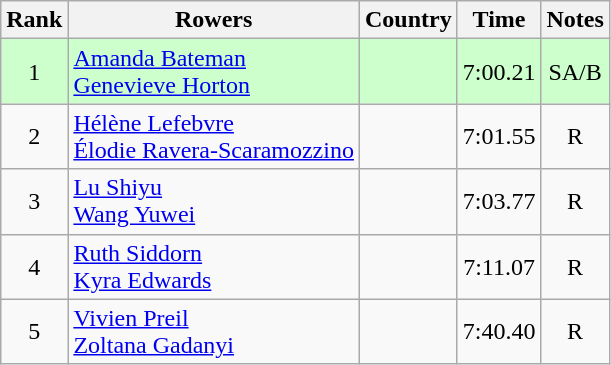<table class="wikitable" style="text-align:center">
<tr>
<th>Rank</th>
<th>Rowers</th>
<th>Country</th>
<th>Time</th>
<th>Notes</th>
</tr>
<tr bgcolor=ccffcc>
<td>1</td>
<td align="left"><a href='#'>Amanda Bateman</a><br><a href='#'>Genevieve Horton</a></td>
<td align="left"></td>
<td>7:00.21</td>
<td>SA/B</td>
</tr>
<tr>
<td>2</td>
<td align="left"><a href='#'>Hélène Lefebvre</a><br><a href='#'>Élodie Ravera-Scaramozzino</a></td>
<td align="left"></td>
<td>7:01.55</td>
<td>R</td>
</tr>
<tr>
<td>3</td>
<td align="left"><a href='#'>Lu Shiyu</a><br><a href='#'>Wang Yuwei</a></td>
<td align="left"></td>
<td>7:03.77</td>
<td>R</td>
</tr>
<tr>
<td>4</td>
<td align="left"><a href='#'>Ruth Siddorn</a><br><a href='#'>Kyra Edwards</a></td>
<td align="left"></td>
<td>7:11.07</td>
<td>R</td>
</tr>
<tr>
<td>5</td>
<td align="left"><a href='#'>Vivien Preil</a><br><a href='#'>Zoltana Gadanyi</a></td>
<td align="left"></td>
<td>7:40.40</td>
<td>R</td>
</tr>
</table>
